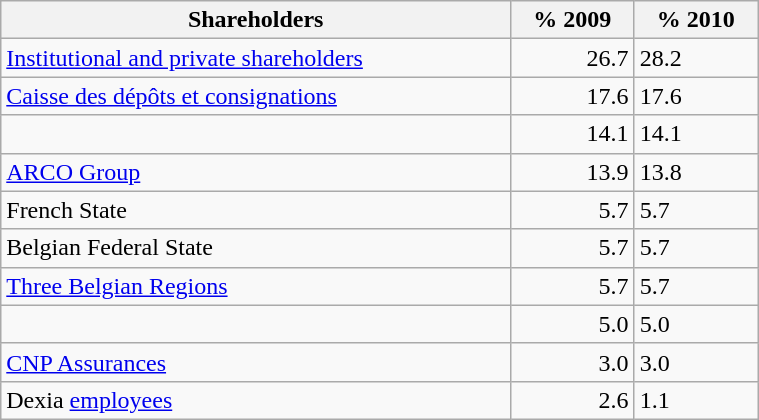<table class="wikitable" style="width:40%;">
<tr>
<th>Shareholders</th>
<th style="text-align:center;">% 2009</th>
<th>% 2010</th>
</tr>
<tr>
<td><a href='#'>Institutional and private shareholders</a></td>
<td style="text-align:right;">26.7</td>
<td>28.2</td>
</tr>
<tr>
<td><a href='#'>Caisse des dépôts et consignations</a></td>
<td style="text-align:right;">17.6</td>
<td>17.6</td>
</tr>
<tr>
<td></td>
<td style="text-align:right;">14.1</td>
<td>14.1</td>
</tr>
<tr>
<td><a href='#'>ARCO Group</a></td>
<td style="text-align:right;">13.9</td>
<td>13.8</td>
</tr>
<tr>
<td>French State</td>
<td style="text-align:right;">5.7</td>
<td>5.7</td>
</tr>
<tr>
<td>Belgian Federal State</td>
<td style="text-align:right;">5.7</td>
<td>5.7</td>
</tr>
<tr>
<td><a href='#'>Three Belgian Regions</a></td>
<td style="text-align:right;">5.7</td>
<td>5.7</td>
</tr>
<tr>
<td></td>
<td style="text-align:right;">5.0</td>
<td>5.0</td>
</tr>
<tr>
<td><a href='#'>CNP Assurances</a></td>
<td style="text-align:right;">3.0</td>
<td>3.0</td>
</tr>
<tr>
<td>Dexia <a href='#'>employees</a></td>
<td style="text-align:right;">2.6</td>
<td>1.1</td>
</tr>
</table>
